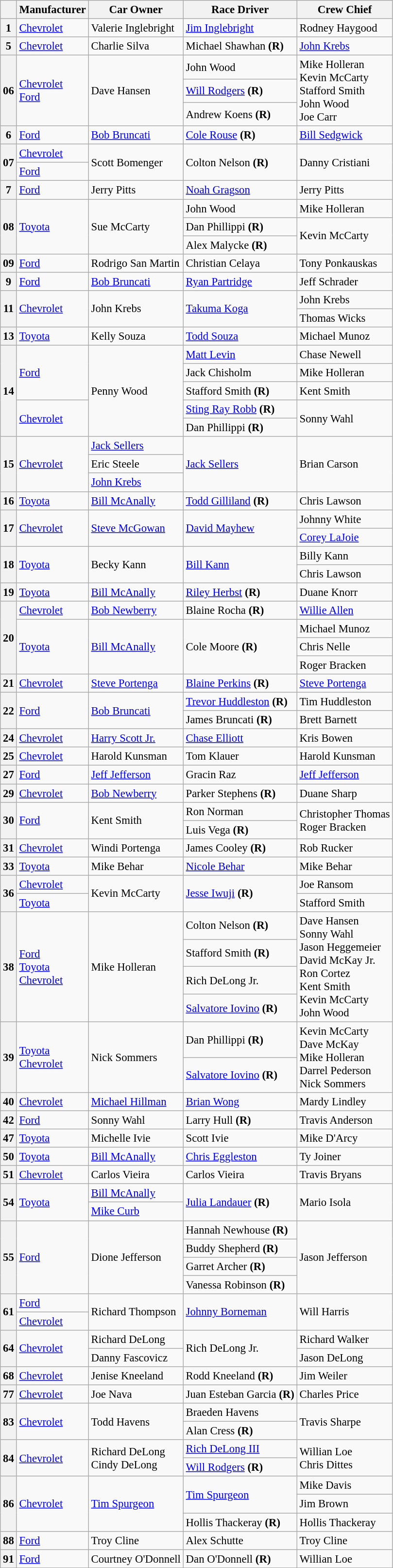<table class="wikitable" style="font-size: 95%;">
<tr>
<th></th>
<th>Manufacturer</th>
<th>Car Owner</th>
<th>Race Driver</th>
<th>Crew Chief</th>
</tr>
<tr>
<th>1</th>
<td><a href='#'>Chevrolet</a></td>
<td>Valerie Inglebright</td>
<td><a href='#'>Jim Inglebright</a> <small></small></td>
<td>Rodney Haygood</td>
</tr>
<tr>
<th>5</th>
<td><a href='#'>Chevrolet</a></td>
<td>Charlie Silva</td>
<td>Michael Shawhan <strong>(R)</strong> <small></small></td>
<td><a href='#'>John Krebs</a></td>
</tr>
<tr>
<th rowspan=3>06</th>
<td rowspan=3><a href='#'>Chevrolet</a> <small></small><br><a href='#'>Ford</a> <small></small></td>
<td rowspan=3>Dave Hansen</td>
<td>John Wood <small></small></td>
<td rowspan=3>Mike Holleran <small></small><br>Kevin McCarty <small></small><br>Stafford Smith <small></small><br>John Wood <small></small><br>Joe Carr <small></small></td>
</tr>
<tr>
<td><a href='#'>Will Rodgers</a> <strong>(R)</strong> <small></small></td>
</tr>
<tr>
<td>Andrew Koens <strong>(R)</strong> <small></small></td>
</tr>
<tr>
<th>6</th>
<td><a href='#'>Ford</a></td>
<td><a href='#'>Bob Bruncati</a></td>
<td><a href='#'>Cole Rouse</a> <strong>(R)</strong></td>
<td><a href='#'>Bill Sedgwick</a></td>
</tr>
<tr>
<th rowspan=2>07</th>
<td><a href='#'>Chevrolet</a> <small></small></td>
<td rowspan=2>Scott Bomenger</td>
<td rowspan=2>Colton Nelson <strong>(R)</strong> <small></small></td>
<td rowspan=2>Danny Cristiani <small></small></td>
</tr>
<tr>
<td><a href='#'>Ford</a> <small></small></td>
</tr>
<tr>
<th>7</th>
<td><a href='#'>Ford</a></td>
<td>Jerry Pitts</td>
<td><a href='#'>Noah Gragson</a></td>
<td>Jerry Pitts</td>
</tr>
<tr>
<th rowspan=3>08</th>
<td rowspan=3><a href='#'>Toyota</a></td>
<td rowspan=3>Sue McCarty</td>
<td>John Wood <small></small></td>
<td>Mike Holleran <small></small></td>
</tr>
<tr>
<td>Dan Phillippi <strong>(R)</strong> <small></small></td>
<td rowspan=2>Kevin McCarty <small></small></td>
</tr>
<tr>
<td>Alex Malycke <strong>(R)</strong> <small></small></td>
</tr>
<tr>
<th>09</th>
<td><a href='#'>Ford</a></td>
<td>Rodrigo San Martin</td>
<td>Christian Celaya <small></small></td>
<td>Tony Ponkauskas</td>
</tr>
<tr>
<th>9</th>
<td><a href='#'>Ford</a></td>
<td><a href='#'>Bob Bruncati</a></td>
<td><a href='#'>Ryan Partridge</a></td>
<td>Jeff Schrader</td>
</tr>
<tr>
<th rowspan=2>11</th>
<td rowspan=2><a href='#'>Chevrolet</a></td>
<td rowspan=2>John Krebs</td>
<td rowspan=2><a href='#'>Takuma Koga</a> <small></small></td>
<td>John Krebs <small></small></td>
</tr>
<tr>
<td>Thomas Wicks <small></small></td>
</tr>
<tr>
<th>13</th>
<td><a href='#'>Toyota</a></td>
<td>Kelly Souza</td>
<td><a href='#'>Todd Souza</a> <small></small></td>
<td>Michael Munoz</td>
</tr>
<tr>
<th rowspan=5>14</th>
<td rowspan=3><a href='#'>Ford</a> <small></small></td>
<td rowspan=5>Penny Wood</td>
<td><a href='#'>Matt Levin</a> <small></small></td>
<td>Chase Newell <small></small></td>
</tr>
<tr>
<td>Jack Chisholm <small></small></td>
<td>Mike Holleran <small></small></td>
</tr>
<tr>
<td>Stafford Smith <strong>(R)</strong> <small></small></td>
<td>Kent Smith <small></small></td>
</tr>
<tr>
<td rowspan=2><a href='#'>Chevrolet</a> <small></small></td>
<td><a href='#'>Sting Ray Robb</a> <strong>(R)</strong> <small></small></td>
<td rowspan=2>Sonny Wahl <small></small></td>
</tr>
<tr>
<td>Dan Phillippi <strong>(R)</strong> <small></small></td>
</tr>
<tr>
<th rowspan=3>15</th>
<td rowspan=3><a href='#'>Chevrolet</a></td>
<td><a href='#'>Jack Sellers</a> <small></small></td>
<td rowspan=3><a href='#'>Jack Sellers</a> <small></small></td>
<td rowspan=3>Brian Carson</td>
</tr>
<tr>
<td>Eric Steele <small></small></td>
</tr>
<tr>
<td><a href='#'>John Krebs</a> <small></small></td>
</tr>
<tr>
<th>16</th>
<td><a href='#'>Toyota</a></td>
<td><a href='#'>Bill McAnally</a></td>
<td><a href='#'>Todd Gilliland</a> <strong>(R)</strong></td>
<td>Chris Lawson</td>
</tr>
<tr>
<th rowspan=2>17</th>
<td rowspan=2><a href='#'>Chevrolet</a></td>
<td rowspan=2><a href='#'>Steve McGowan</a></td>
<td rowspan=2><a href='#'>David Mayhew</a> <small></small></td>
<td>Johnny White <small></small></td>
</tr>
<tr>
<td><a href='#'>Corey LaJoie</a> <small></small></td>
</tr>
<tr>
<th rowspan=2>18</th>
<td rowspan=2><a href='#'>Toyota</a></td>
<td rowspan=2>Becky Kann</td>
<td rowspan=2><a href='#'>Bill Kann</a> <small></small></td>
<td>Billy Kann <small></small></td>
</tr>
<tr>
<td>Chris Lawson <small></small></td>
</tr>
<tr>
<th>19</th>
<td><a href='#'>Toyota</a></td>
<td><a href='#'>Bill McAnally</a></td>
<td><a href='#'>Riley Herbst</a> <strong>(R)</strong></td>
<td>Duane Knorr</td>
</tr>
<tr>
<th rowspan=4>20</th>
<td><a href='#'>Chevrolet</a> <small></small></td>
<td><a href='#'>Bob Newberry</a> <small></small></td>
<td>Blaine Rocha <strong>(R)</strong> <small></small></td>
<td><a href='#'>Willie Allen</a> <small></small></td>
</tr>
<tr>
<td rowspan=3><a href='#'>Toyota</a> <small></small></td>
<td rowspan=3><a href='#'>Bill McAnally</a> <small></small></td>
<td rowspan=3>Cole Moore <strong>(R)</strong> <small></small></td>
<td>Michael Munoz <small></small></td>
</tr>
<tr>
<td>Chris Nelle <small></small></td>
</tr>
<tr>
<td>Roger Bracken <small></small></td>
</tr>
<tr>
<th>21</th>
<td><a href='#'>Chevrolet</a></td>
<td><a href='#'>Steve Portenga</a></td>
<td><a href='#'>Blaine Perkins</a> <strong>(R)</strong></td>
<td><a href='#'>Steve Portenga</a></td>
</tr>
<tr>
<th rowspan=2>22</th>
<td rowspan=2><a href='#'>Ford</a></td>
<td rowspan=2><a href='#'>Bob Bruncati</a></td>
<td><a href='#'>Trevor Huddleston</a> <strong>(R)</strong> <small></small></td>
<td>Tim Huddleston <small></small></td>
</tr>
<tr>
<td>James Bruncati <strong>(R)</strong> <small></small></td>
<td>Brett Barnett <small></small></td>
</tr>
<tr>
<th>24</th>
<td><a href='#'>Chevrolet</a></td>
<td><a href='#'>Harry Scott Jr.</a></td>
<td><a href='#'>Chase Elliott</a> <small></small></td>
<td>Kris Bowen</td>
</tr>
<tr>
<th>25</th>
<td><a href='#'>Chevrolet</a></td>
<td>Harold Kunsman</td>
<td>Tom Klauer <small></small></td>
<td>Harold Kunsman</td>
</tr>
<tr>
<th>27</th>
<td><a href='#'>Ford</a></td>
<td><a href='#'>Jeff Jefferson</a></td>
<td>Gracin Raz</td>
<td><a href='#'>Jeff Jefferson</a></td>
</tr>
<tr>
<th>29</th>
<td><a href='#'>Chevrolet</a></td>
<td><a href='#'>Bob Newberry</a></td>
<td>Parker Stephens <strong>(R)</strong> <small></small></td>
<td>Duane Sharp</td>
</tr>
<tr>
<th rowspan=2>30</th>
<td rowspan=2><a href='#'>Ford</a></td>
<td rowspan=2>Kent Smith</td>
<td>Ron Norman <small></small></td>
<td rowspan=2>Christopher Thomas <small></small><br>Roger Bracken <small></small></td>
</tr>
<tr>
<td>Luis Vega <strong>(R)</strong> <small></small></td>
</tr>
<tr>
<th>31</th>
<td><a href='#'>Chevrolet</a></td>
<td>Windi Portenga</td>
<td>James Cooley <strong>(R)</strong> <small></small></td>
<td>Rob Rucker</td>
</tr>
<tr>
<th>33</th>
<td><a href='#'>Toyota</a></td>
<td>Mike Behar</td>
<td><a href='#'>Nicole Behar</a> <small></small></td>
<td>Mike Behar</td>
</tr>
<tr>
<th rowspan=2>36</th>
<td><a href='#'>Chevrolet</a> <small></small></td>
<td rowspan=2>Kevin McCarty</td>
<td rowspan=2><a href='#'>Jesse Iwuji</a> <strong>(R)</strong></td>
<td>Joe Ransom <small></small></td>
</tr>
<tr>
<td><a href='#'>Toyota</a> <small></small></td>
<td>Stafford Smith <small></small></td>
</tr>
<tr>
<th rowspan=4>38</th>
<td rowspan=4><a href='#'>Ford</a> <small></small><br><a href='#'>Toyota</a> <small></small><br><a href='#'>Chevrolet</a> <small></small></td>
<td rowspan=4>Mike Holleran</td>
<td>Colton Nelson <strong>(R)</strong> <small></small></td>
<td rowspan=4>Dave Hansen <small></small><br>Sonny Wahl <small></small><br>Jason Heggemeier <small></small><br>David McKay Jr. <small></small><br>Ron Cortez <small></small><br>Kent Smith <small></small><br>Kevin McCarty <small></small><br>John Wood <small></small></td>
</tr>
<tr>
<td>Stafford Smith <strong>(R)</strong> <small></small></td>
</tr>
<tr>
<td>Rich DeLong Jr. <small></small></td>
</tr>
<tr>
<td><a href='#'>Salvatore Iovino</a> <strong>(R)</strong> <small></small></td>
</tr>
<tr>
<th rowspan=2>39</th>
<td rowspan=2><a href='#'>Toyota</a> <small></small><br><a href='#'>Chevrolet</a> <small></small></td>
<td rowspan=2>Nick Sommers</td>
<td>Dan Phillippi <strong>(R)</strong> <small></small></td>
<td rowspan=2>Kevin McCarty <small></small><br>Dave McKay <small></small><br>Mike Holleran <small></small><br>Darrel Pederson <small></small><br>Nick Sommers <small></small></td>
</tr>
<tr>
<td><a href='#'>Salvatore Iovino</a> <strong>(R)</strong> <small></small></td>
</tr>
<tr>
<th>40</th>
<td><a href='#'>Chevrolet</a></td>
<td><a href='#'>Michael Hillman</a></td>
<td><a href='#'>Brian Wong</a> <small></small></td>
<td>Mardy Lindley</td>
</tr>
<tr>
<th>42</th>
<td><a href='#'>Ford</a></td>
<td>Sonny Wahl</td>
<td>Larry Hull <strong>(R)</strong> <small></small></td>
<td>Travis Anderson</td>
</tr>
<tr>
<th>47</th>
<td><a href='#'>Toyota</a></td>
<td>Michelle Ivie</td>
<td>Scott Ivie <small></small></td>
<td>Mike D'Arcy</td>
</tr>
<tr>
<th>50</th>
<td><a href='#'>Toyota</a></td>
<td><a href='#'>Bill McAnally</a></td>
<td><a href='#'>Chris Eggleston</a></td>
<td>Ty Joiner</td>
</tr>
<tr>
<th>51</th>
<td><a href='#'>Chevrolet</a></td>
<td>Carlos Vieira</td>
<td>Carlos Vieira <small></small></td>
<td>Travis Bryans</td>
</tr>
<tr>
<th rowspan=2>54</th>
<td rowspan=2><a href='#'>Toyota</a></td>
<td><a href='#'>Bill McAnally</a> <small></small></td>
<td rowspan=2><a href='#'>Julia Landauer</a> <strong>(R)</strong></td>
<td rowspan=2>Mario Isola</td>
</tr>
<tr>
<td><a href='#'>Mike Curb</a> <small></small></td>
</tr>
<tr>
<th rowspan=4>55</th>
<td rowspan=4><a href='#'>Ford</a></td>
<td rowspan=4>Dione Jefferson</td>
<td>Hannah Newhouse <strong>(R)</strong> <small></small></td>
<td rowspan=4>Jason Jefferson</td>
</tr>
<tr>
<td>Buddy Shepherd <strong>(R)</strong> <small></small></td>
</tr>
<tr>
<td>Garret Archer <strong>(R)</strong> <small></small></td>
</tr>
<tr>
<td>Vanessa Robinson <strong>(R)</strong> <small></small></td>
</tr>
<tr>
<th rowspan=2>61</th>
<td><a href='#'>Ford</a> <small></small></td>
<td rowspan=2>Richard Thompson</td>
<td rowspan=2><a href='#'>Johnny Borneman</a> <small></small></td>
<td rowspan=2>Will Harris</td>
</tr>
<tr>
<td><a href='#'>Chevrolet</a> <small></small></td>
</tr>
<tr>
<th rowspan=2>64</th>
<td rowspan=2><a href='#'>Chevrolet</a></td>
<td>Richard DeLong <small></small></td>
<td rowspan=2>Rich DeLong Jr. <small></small></td>
<td>Richard Walker <small></small></td>
</tr>
<tr>
<td>Danny Fascovicz <small></small></td>
<td>Jason DeLong <small></small></td>
</tr>
<tr>
<th>68</th>
<td><a href='#'>Chevrolet</a></td>
<td>Jenise Kneeland</td>
<td>Rodd Kneeland <strong>(R)</strong> <small></small></td>
<td>Jim Weiler</td>
</tr>
<tr>
<th>77</th>
<td><a href='#'>Chevrolet</a></td>
<td>Joe Nava</td>
<td>Juan Esteban Garcia <strong>(R)</strong> <small></small></td>
<td>Charles Price</td>
</tr>
<tr>
<th rowspan=2>83</th>
<td rowspan=2><a href='#'>Chevrolet</a></td>
<td rowspan=2>Todd Havens</td>
<td>Braeden Havens <small></small></td>
<td rowspan=2>Travis Sharpe</td>
</tr>
<tr>
<td>Alan Cress <strong>(R)</strong> <small></small></td>
</tr>
<tr>
<th rowspan=2>84</th>
<td rowspan=2><a href='#'>Chevrolet</a></td>
<td rowspan=2>Richard DeLong <small></small><br>Cindy DeLong <small></small></td>
<td><a href='#'>Rich DeLong III</a> <small></small></td>
<td rowspan=2>Willian Loe <small></small><br>Chris Dittes <small></small></td>
</tr>
<tr>
<td><a href='#'>Will Rodgers</a> <strong>(R)</strong> <small></small></td>
</tr>
<tr>
<th rowspan=3>86</th>
<td rowspan=3><a href='#'>Chevrolet</a></td>
<td rowspan=3><a href='#'>Tim Spurgeon</a></td>
<td rowspan=2><a href='#'>Tim Spurgeon</a> <small></small></td>
<td>Mike Davis <small></small></td>
</tr>
<tr>
<td>Jim Brown <small></small></td>
</tr>
<tr>
<td>Hollis Thackeray <strong>(R)</strong> <small></small></td>
<td>Hollis Thackeray <small></small></td>
</tr>
<tr>
<th>88</th>
<td><a href='#'>Ford</a></td>
<td>Troy Cline</td>
<td>Alex Schutte <small></small></td>
<td>Troy Cline</td>
</tr>
<tr>
<th>91</th>
<td><a href='#'>Ford</a></td>
<td>Courtney O'Donnell</td>
<td>Dan O'Donnell <strong>(R)</strong> <small></small></td>
<td>Willian Loe</td>
</tr>
</table>
